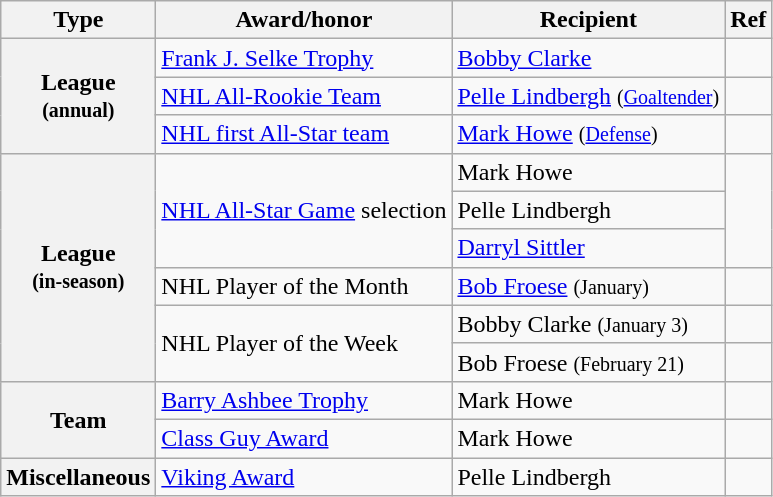<table class="wikitable">
<tr>
<th scope="col">Type</th>
<th scope="col">Award/honor</th>
<th scope="col">Recipient</th>
<th scope="col">Ref</th>
</tr>
<tr>
<th scope="row" rowspan="3">League<br><small>(annual)</small></th>
<td><a href='#'>Frank J. Selke Trophy</a></td>
<td><a href='#'>Bobby Clarke</a></td>
<td></td>
</tr>
<tr>
<td><a href='#'>NHL All-Rookie Team</a></td>
<td><a href='#'>Pelle Lindbergh</a> <small>(<a href='#'>Goaltender</a>)</small></td>
<td></td>
</tr>
<tr>
<td><a href='#'>NHL first All-Star team</a></td>
<td><a href='#'>Mark Howe</a> <small>(<a href='#'>Defense</a>)</small></td>
<td></td>
</tr>
<tr>
<th scope="row" rowspan="6">League<br><small>(in-season)</small></th>
<td rowspan="3"><a href='#'>NHL All-Star Game</a> selection</td>
<td>Mark Howe</td>
<td rowspan="3"></td>
</tr>
<tr>
<td>Pelle Lindbergh</td>
</tr>
<tr>
<td><a href='#'>Darryl Sittler</a></td>
</tr>
<tr>
<td>NHL Player of the Month</td>
<td><a href='#'>Bob Froese</a> <small>(January)</small></td>
<td></td>
</tr>
<tr>
<td rowspan="2">NHL Player of the Week</td>
<td>Bobby Clarke <small>(January 3)</small></td>
<td></td>
</tr>
<tr>
<td>Bob Froese <small>(February 21)</small></td>
<td></td>
</tr>
<tr>
<th scope="row" rowspan="2">Team</th>
<td><a href='#'>Barry Ashbee Trophy</a></td>
<td>Mark Howe</td>
<td></td>
</tr>
<tr>
<td><a href='#'>Class Guy Award</a></td>
<td>Mark Howe</td>
<td></td>
</tr>
<tr>
<th scope="row">Miscellaneous</th>
<td><a href='#'>Viking Award</a></td>
<td>Pelle Lindbergh</td>
<td></td>
</tr>
</table>
